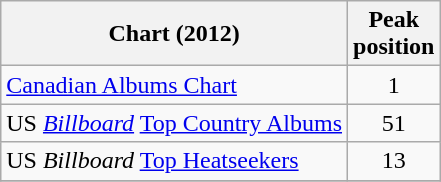<table class="wikitable" style="text-align:center;">
<tr>
<th>Chart (2012)</th>
<th>Peak<br>position</th>
</tr>
<tr>
<td align="left"><a href='#'>Canadian Albums Chart</a></td>
<td>1</td>
</tr>
<tr>
<td align="left">US <em><a href='#'>Billboard</a></em> <a href='#'>Top Country Albums</a></td>
<td>51</td>
</tr>
<tr>
<td align="left">US <em>Billboard</em> <a href='#'>Top Heatseekers</a></td>
<td>13</td>
</tr>
<tr>
</tr>
</table>
